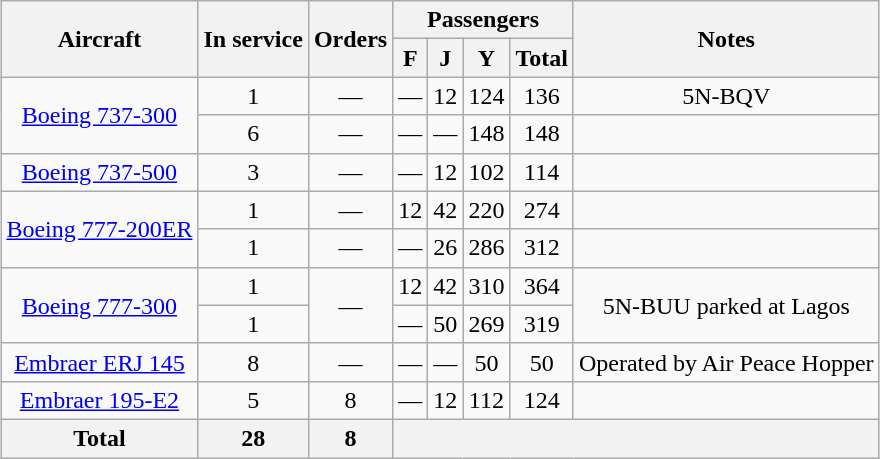<table class="wikitable" style="border-collapse:collapse;text-align:center;margin:auto;">
<tr>
<th rowspan="2">Aircraft</th>
<th rowspan="2">In service</th>
<th rowspan="2">Orders</th>
<th colspan="4">Passengers</th>
<th rowspan="2">Notes</th>
</tr>
<tr>
<th><abbr>F</abbr></th>
<th><abbr>J</abbr></th>
<th><abbr>Y</abbr></th>
<th>Total</th>
</tr>
<tr>
<td rowspan="2"><a href='#'>Boeing 737-300</a></td>
<td>1</td>
<td>—</td>
<td>—</td>
<td>12</td>
<td>124</td>
<td>136</td>
<td>5N-BQV</td>
</tr>
<tr>
<td>6</td>
<td>—</td>
<td>—</td>
<td>—</td>
<td>148</td>
<td>148</td>
<td></td>
</tr>
<tr>
<td><a href='#'>Boeing 737-500</a></td>
<td>3</td>
<td>—</td>
<td>—</td>
<td>12</td>
<td>102</td>
<td>114</td>
<td></td>
</tr>
<tr>
<td rowspan="2"><a href='#'>Boeing 777-200ER</a></td>
<td>1</td>
<td>—</td>
<td>12</td>
<td>42</td>
<td>220</td>
<td>274</td>
<td></td>
</tr>
<tr>
<td>1</td>
<td>—</td>
<td>—</td>
<td>26</td>
<td>286</td>
<td>312</td>
<td></td>
</tr>
<tr>
<td rowspan="2"><a href='#'>Boeing 777-300</a></td>
<td>1</td>
<td rowspan="2">—</td>
<td>12</td>
<td>42</td>
<td>310</td>
<td>364</td>
<td rowspan="2">5N-BUU parked at Lagos</td>
</tr>
<tr>
<td>1</td>
<td>—</td>
<td>50</td>
<td>269</td>
<td>319</td>
</tr>
<tr>
<td><a href='#'>Embraer ERJ 145</a></td>
<td>8</td>
<td>—</td>
<td>—</td>
<td>—</td>
<td>50</td>
<td>50</td>
<td>Operated by Air Peace Hopper</td>
</tr>
<tr>
<td><a href='#'>Embraer 195-E2</a></td>
<td>5</td>
<td>8</td>
<td>—</td>
<td>12</td>
<td>112</td>
<td>124</td>
<td></td>
</tr>
<tr>
<th>Total</th>
<th>28</th>
<th>8</th>
<th colspan="5"></th>
</tr>
</table>
